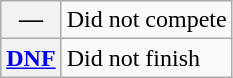<table class="wikitable">
<tr>
<th scope="row">—</th>
<td>Did not compete</td>
</tr>
<tr>
<th scope="row"><a href='#'>DNF</a></th>
<td>Did not finish</td>
</tr>
</table>
